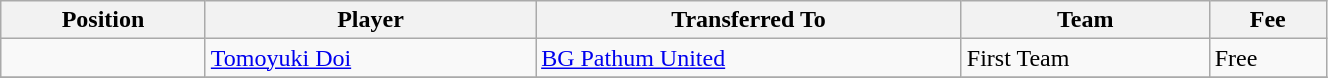<table class="wikitable sortable" style="width:70%;text-align:left">
<tr>
<th>Position</th>
<th>Player</th>
<th>Transferred To</th>
<th>Team</th>
<th>Fee</th>
</tr>
<tr>
<td></td>
<td> <a href='#'>Tomoyuki Doi</a></td>
<td> <a href='#'>BG Pathum United</a></td>
<td>First Team</td>
<td>Free</td>
</tr>
<tr>
</tr>
</table>
